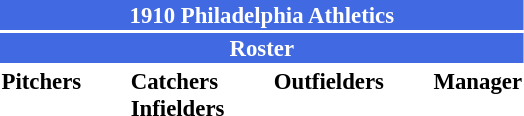<table class="toccolours" style="font-size: 95%;">
<tr>
<th colspan="10" style="background-color: #4169e1; color: white; text-align: center;">1910 Philadelphia Athletics</th>
</tr>
<tr>
<td colspan="10" style="background-color: #4169e1; color: white; text-align: center;"><strong>Roster</strong></td>
</tr>
<tr>
<td valign="top"><strong>Pitchers</strong><br>






</td>
<td width="25px"></td>
<td valign="top"><strong>Catchers</strong><br>




<strong>Infielders</strong>







</td>
<td width="25px"></td>
<td valign="top"><strong>Outfielders</strong><br>




</td>
<td width="25px"></td>
<td valign="top"><strong>Manager</strong><br></td>
</tr>
</table>
